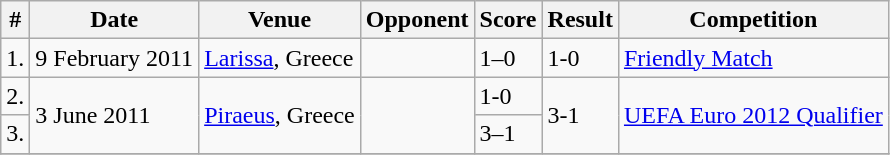<table class="wikitable">
<tr>
<th>#</th>
<th>Date</th>
<th>Venue</th>
<th>Opponent</th>
<th>Score</th>
<th>Result</th>
<th>Competition</th>
</tr>
<tr>
<td>1.</td>
<td>9 February 2011</td>
<td><a href='#'>Larissa</a>, Greece</td>
<td></td>
<td>1–0</td>
<td>1-0</td>
<td><a href='#'>Friendly Match</a></td>
</tr>
<tr>
<td>2.</td>
<td rowspan="2">3 June 2011</td>
<td rowspan="2"><a href='#'>Piraeus</a>, Greece</td>
<td rowspan="2"></td>
<td>1-0</td>
<td rowspan="2">3-1</td>
<td rowspan="2"><a href='#'>UEFA Euro 2012 Qualifier</a></td>
</tr>
<tr>
<td>3.</td>
<td>3–1</td>
</tr>
<tr>
</tr>
</table>
